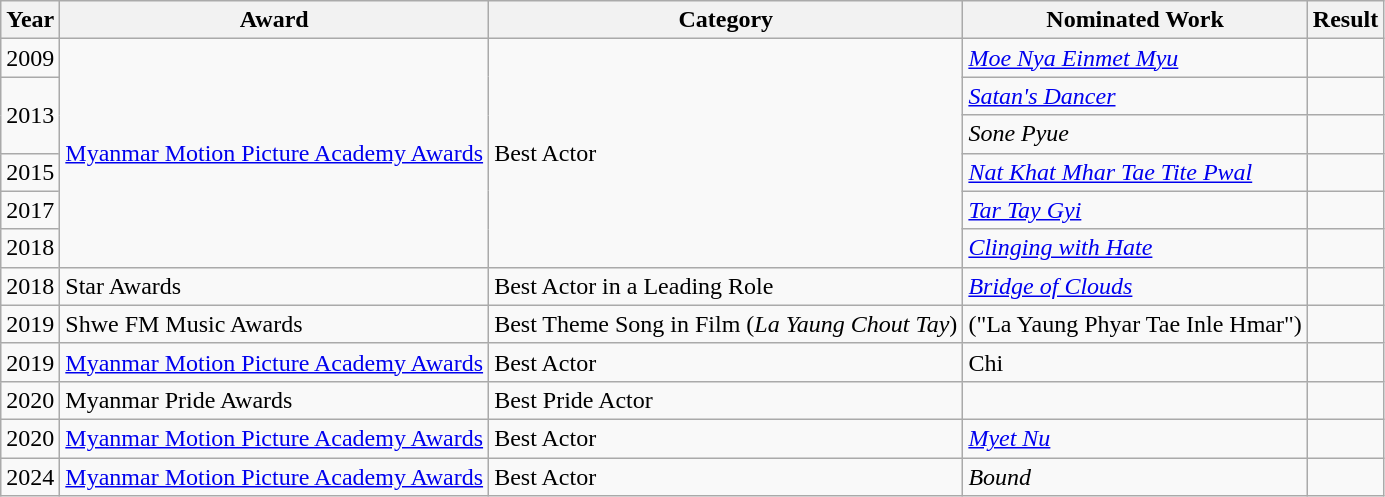<table class="wikitable">
<tr>
<th>Year</th>
<th>Award</th>
<th>Category</th>
<th>Nominated Work</th>
<th>Result</th>
</tr>
<tr>
<td>2009</td>
<td rowspan="6"><a href='#'>Myanmar Motion Picture Academy Awards</a></td>
<td rowspan="6">Best Actor</td>
<td><em><a href='#'>Moe Nya Einmet Myu</a></em></td>
<td></td>
</tr>
<tr>
<td rowspan="2">2013</td>
<td><em><a href='#'>Satan's Dancer</a></em></td>
<td></td>
</tr>
<tr>
<td><em>Sone Pyue</em></td>
<td></td>
</tr>
<tr>
<td>2015</td>
<td><em><a href='#'>Nat Khat Mhar Tae Tite Pwal</a></em></td>
<td></td>
</tr>
<tr>
<td>2017</td>
<td><em><a href='#'>Tar Tay Gyi</a></em></td>
<td></td>
</tr>
<tr>
<td>2018</td>
<td><em><a href='#'>Clinging with Hate</a></em></td>
<td></td>
</tr>
<tr>
<td>2018</td>
<td>Star Awards</td>
<td>Best Actor in a Leading Role</td>
<td><em><a href='#'>Bridge of Clouds</a></em></td>
<td></td>
</tr>
<tr>
<td>2019</td>
<td>Shwe FM Music Awards</td>
<td>Best Theme Song in Film (<em>La Yaung Chout Tay</em>)</td>
<td>("La Yaung Phyar Tae Inle Hmar")</td>
<td></td>
</tr>
<tr>
<td>2019</td>
<td><a href='#'>Myanmar Motion Picture Academy Awards</a></td>
<td>Best Actor</td>
<td>Chi</td>
<td></td>
</tr>
<tr>
<td>2020</td>
<td>Myanmar Pride Awards</td>
<td>Best Pride Actor</td>
<td></td>
<td></td>
</tr>
<tr>
<td>2020</td>
<td><a href='#'>Myanmar Motion Picture Academy Awards</a></td>
<td>Best Actor</td>
<td><em><a href='#'>Myet Nu</a></em></td>
<td></td>
</tr>
<tr>
<td>2024</td>
<td><a href='#'>Myanmar Motion Picture Academy Awards</a></td>
<td>Best Actor</td>
<td><em>Bound</em></td>
<td></td>
</tr>
</table>
